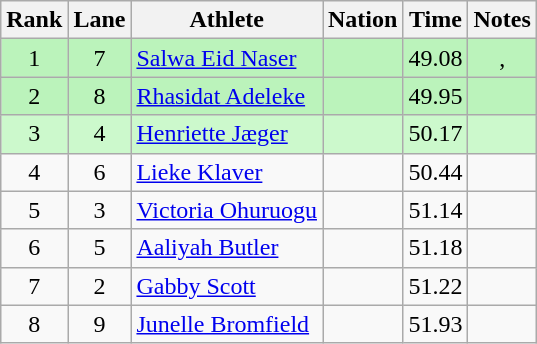<table class="wikitable sortable" style="text-align:center;">
<tr>
<th>Rank</th>
<th>Lane</th>
<th>Athlete</th>
<th>Nation</th>
<th>Time</th>
<th>Notes</th>
</tr>
<tr bgcolor=bbf3bb>
<td>1</td>
<td>7</td>
<td align=left><a href='#'>Salwa Eid Naser</a></td>
<td align=left></td>
<td>49.08</td>
<td>, </td>
</tr>
<tr bgcolor=bbf3bb>
<td>2</td>
<td>8</td>
<td align=left><a href='#'>Rhasidat Adeleke</a></td>
<td align=left></td>
<td>49.95</td>
<td></td>
</tr>
<tr bgcolor=ccf9cc>
<td>3</td>
<td>4</td>
<td align=left><a href='#'>Henriette Jæger</a></td>
<td align=left></td>
<td>50.17</td>
<td></td>
</tr>
<tr>
<td>4</td>
<td>6</td>
<td align=left><a href='#'>Lieke Klaver</a></td>
<td align=left></td>
<td>50.44</td>
<td></td>
</tr>
<tr>
<td>5</td>
<td>3</td>
<td align=left><a href='#'>Victoria Ohuruogu</a></td>
<td align=left></td>
<td>51.14</td>
<td></td>
</tr>
<tr>
<td>6</td>
<td>5</td>
<td align=left><a href='#'>Aaliyah Butler</a></td>
<td align=left></td>
<td>51.18</td>
<td></td>
</tr>
<tr>
<td>7</td>
<td>2</td>
<td align=left><a href='#'>Gabby Scott</a></td>
<td align=left></td>
<td>51.22</td>
<td></td>
</tr>
<tr>
<td>8</td>
<td>9</td>
<td align=left><a href='#'>Junelle Bromfield</a></td>
<td align=left></td>
<td>51.93</td>
<td></td>
</tr>
</table>
